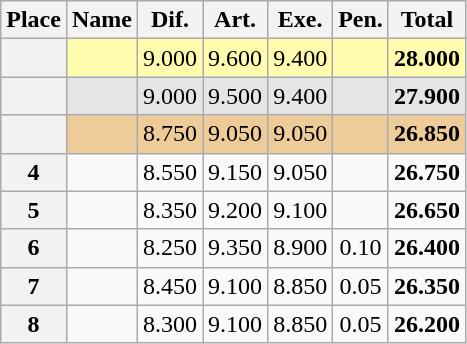<table class="wikitable sortable" style="text-align:center">
<tr>
<th scope=col>Place</th>
<th scope=col>Name</th>
<th scope=col>Dif.</th>
<th scope=col>Art.</th>
<th scope=col>Exe.</th>
<th scope=col>Pen.</th>
<th scope=col>Total</th>
</tr>
<tr bgcolor=fffcaf>
<th scope=row></th>
<td align=left></td>
<td>9.000</td>
<td>9.600</td>
<td>9.400</td>
<td></td>
<td><strong>28.000</strong></td>
</tr>
<tr bgcolor=e5e5e5>
<th scope=row></th>
<td align=left></td>
<td>9.000</td>
<td>9.500</td>
<td>9.400</td>
<td></td>
<td><strong>27.900</strong></td>
</tr>
<tr bgcolor=eecc99>
<th scope=row></th>
<td align=left></td>
<td>8.750</td>
<td>9.050</td>
<td>9.050</td>
<td></td>
<td><strong>26.850</strong></td>
</tr>
<tr>
<th scope=row><strong>4</strong></th>
<td align=left></td>
<td>8.550</td>
<td>9.150</td>
<td>9.050</td>
<td></td>
<td><strong>26.750</strong></td>
</tr>
<tr>
<th scope=row><strong>5</strong></th>
<td align=left></td>
<td>8.350</td>
<td>9.200</td>
<td>9.100</td>
<td></td>
<td><strong>26.650</strong></td>
</tr>
<tr>
<th scope=row><strong>6</strong></th>
<td align=left></td>
<td>8.250</td>
<td>9.350</td>
<td>8.900</td>
<td>0.10</td>
<td><strong>26.400</strong></td>
</tr>
<tr>
<th scope=row><strong>7</strong></th>
<td align=left></td>
<td>8.450</td>
<td>9.100</td>
<td>8.850</td>
<td>0.05</td>
<td><strong>26.350</strong></td>
</tr>
<tr>
<th scope=row><strong>8</strong></th>
<td align=left></td>
<td>8.300</td>
<td>9.100</td>
<td>8.850</td>
<td>0.05</td>
<td><strong>26.200</strong></td>
</tr>
</table>
